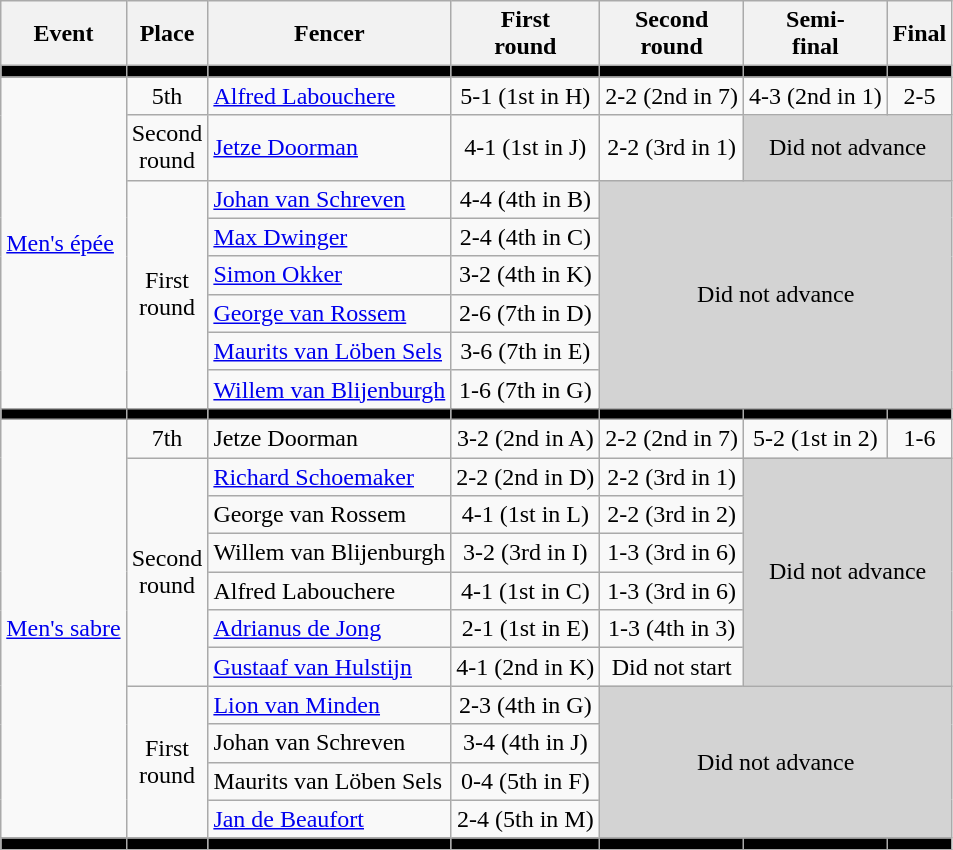<table class=wikitable>
<tr>
<th>Event</th>
<th>Place</th>
<th>Fencer</th>
<th>First <br> round</th>
<th>Second <br> round</th>
<th>Semi-<br>final</th>
<th>Final</th>
</tr>
<tr bgcolor=black>
<td></td>
<td></td>
<td></td>
<td></td>
<td></td>
<td></td>
<td></td>
</tr>
<tr align=center>
<td rowspan=8 align=left><a href='#'>Men's épée</a></td>
<td>5th</td>
<td align=left><a href='#'>Alfred Labouchere</a></td>
<td>5-1 (1st in H)</td>
<td>2-2 (2nd in 7)</td>
<td>4-3 (2nd in 1)</td>
<td>2-5</td>
</tr>
<tr align=center>
<td>Second <br> round</td>
<td align=left><a href='#'>Jetze Doorman</a></td>
<td>4-1 (1st in J)</td>
<td>2-2 (3rd in 1)</td>
<td colspan=2 bgcolor=lightgray>Did not advance</td>
</tr>
<tr align=center>
<td rowspan=6>First <br> round</td>
<td align=left><a href='#'>Johan van Schreven</a></td>
<td>4-4 (4th in B)</td>
<td rowspan=6 colspan=3 bgcolor=lightgray>Did not advance</td>
</tr>
<tr align=center>
<td align=left><a href='#'>Max Dwinger</a></td>
<td>2-4 (4th in C)</td>
</tr>
<tr align=center>
<td align=left><a href='#'>Simon Okker</a></td>
<td>3-2 (4th in K)</td>
</tr>
<tr align=center>
<td align=left><a href='#'>George van Rossem</a></td>
<td>2-6 (7th in D)</td>
</tr>
<tr align=center>
<td align=left><a href='#'>Maurits van Löben Sels</a></td>
<td>3-6 (7th in E)</td>
</tr>
<tr align=center>
<td align=left><a href='#'>Willem van Blijenburgh</a></td>
<td>1-6 (7th in G)</td>
</tr>
<tr bgcolor=black>
<td></td>
<td></td>
<td></td>
<td></td>
<td></td>
<td></td>
<td></td>
</tr>
<tr align=center>
<td rowspan=11 align=left><a href='#'>Men's sabre</a></td>
<td>7th</td>
<td align=left>Jetze Doorman</td>
<td>3-2 (2nd in A)</td>
<td>2-2 (2nd in 7)</td>
<td>5-2 (1st in 2)</td>
<td>1-6</td>
</tr>
<tr align=center>
<td rowspan=6>Second <br> round</td>
<td align=left><a href='#'>Richard Schoemaker</a></td>
<td>2-2 (2nd in D)</td>
<td>2-2 (3rd in 1)</td>
<td rowspan=6 colspan=2 bgcolor=lightgray>Did not advance</td>
</tr>
<tr align=center>
<td align=left>George van Rossem</td>
<td>4-1 (1st in L)</td>
<td>2-2 (3rd in 2)</td>
</tr>
<tr align=center>
<td align=left>Willem van Blijenburgh</td>
<td>3-2 (3rd in I)</td>
<td>1-3 (3rd in 6)</td>
</tr>
<tr align=center>
<td align=left>Alfred Labouchere</td>
<td>4-1 (1st in C)</td>
<td>1-3 (3rd in 6)</td>
</tr>
<tr align=center>
<td align=left><a href='#'>Adrianus de Jong</a></td>
<td>2-1 (1st in E)</td>
<td>1-3 (4th in 3)</td>
</tr>
<tr align=center>
<td align=left><a href='#'>Gustaaf van Hulstijn</a></td>
<td>4-1 (2nd in K)</td>
<td>Did not start</td>
</tr>
<tr align=center>
<td rowspan=4>First <br> round</td>
<td align=left><a href='#'>Lion van Minden</a></td>
<td>2-3 (4th in G)</td>
<td rowspan=4 colspan=3 bgcolor=lightgray>Did not advance</td>
</tr>
<tr align=center>
<td align=left>Johan van Schreven</td>
<td>3-4 (4th in J)</td>
</tr>
<tr align=center>
<td align=left>Maurits van Löben Sels</td>
<td>0-4 (5th in F)</td>
</tr>
<tr align=center>
<td align=left><a href='#'>Jan de Beaufort</a></td>
<td>2-4 (5th in M)</td>
</tr>
<tr bgcolor=black>
<td></td>
<td></td>
<td></td>
<td></td>
<td></td>
<td></td>
<td></td>
</tr>
</table>
